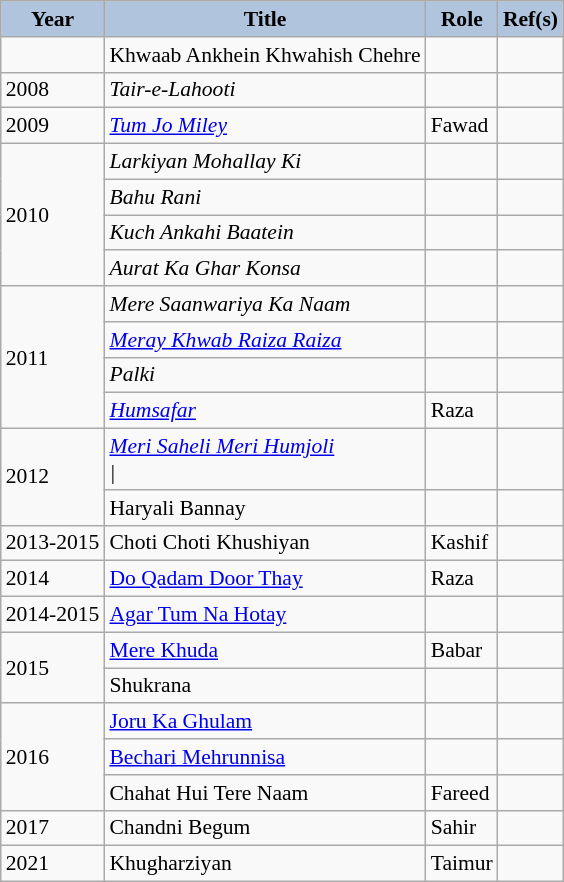<table class="wikitable" style="font-size:90%">
<tr style="text-align:center;">
<th style="background:#B0C4DE;">Year</th>
<th style="background:#B0C4DE;">Title</th>
<th style="background:#B0C4DE;">Role</th>
<th style="background:#B0C4DE;">Ref(s)</th>
</tr>
<tr>
<td></td>
<td>Khwaab Ankhein Khwahish Chehre</td>
<td></td>
<td></td>
</tr>
<tr>
<td>2008</td>
<td><em>Tair-e-Lahooti</em></td>
<td></td>
<td></td>
</tr>
<tr>
<td>2009</td>
<td><em><a href='#'>Tum Jo Miley</a></em></td>
<td>Fawad</td>
<td></td>
</tr>
<tr>
<td rowspan =4>2010</td>
<td><em>Larkiyan Mohallay Ki</em></td>
<td></td>
<td></td>
</tr>
<tr>
<td><em>Bahu Rani</em></td>
<td></td>
<td></td>
</tr>
<tr>
<td><em>Kuch Ankahi Baatein</em></td>
<td></td>
<td></td>
</tr>
<tr>
<td><em>Aurat Ka Ghar Konsa</em></td>
<td></td>
<td></td>
</tr>
<tr>
<td rowspan =4>2011</td>
<td><em>Mere Saanwariya Ka Naam</em></td>
<td></td>
<td></td>
</tr>
<tr>
<td><em><a href='#'>Meray Khwab Raiza Raiza</a></em></td>
<td></td>
<td></td>
</tr>
<tr>
<td><em>Palki</em></td>
<td></td>
<td></td>
</tr>
<tr>
<td><em><a href='#'>Humsafar</a></em></td>
<td>Raza</td>
<td></td>
</tr>
<tr>
<td Rowspan=2>2012</td>
<td><em><a href='#'>Meri Saheli Meri Humjoli</a><br>|</td>
<td></td>
</tr>
<tr>
<td></em>Haryali Bannay<em></td>
<td></td>
<td></td>
</tr>
<tr>
<td>2013-2015</td>
<td></em>Choti Choti Khushiyan<em></td>
<td>Kashif</td>
<td></td>
</tr>
<tr>
<td>2014</td>
<td></em><a href='#'>Do Qadam Door Thay</a><em></td>
<td>Raza</td>
<td></td>
</tr>
<tr>
<td>2014-2015</td>
<td></em><a href='#'>Agar Tum Na Hotay</a><em></td>
<td></td>
<td></td>
</tr>
<tr>
<td Rowspan=2>2015</td>
<td></em><a href='#'>Mere Khuda</a><em></td>
<td>Babar</td>
<td></td>
</tr>
<tr>
<td></em>Shukrana<em></td>
<td></td>
<td></td>
</tr>
<tr>
<td rowspan=3>2016</td>
<td></em><a href='#'>Joru Ka Ghulam</a><em></td>
<td></td>
<td></td>
</tr>
<tr>
<td></em><a href='#'>Bechari Mehrunnisa</a><em></td>
<td></td>
<td></td>
</tr>
<tr>
<td></em>Chahat Hui Tere Naam<em></td>
<td>Fareed</td>
<td></td>
</tr>
<tr>
<td>2017</td>
<td></em>Chandni Begum<em></td>
<td>Sahir</td>
<td></td>
</tr>
<tr>
<td>2021</td>
<td></em>Khugharziyan<em></td>
<td>Taimur</td>
<td></td>
</tr>
</table>
